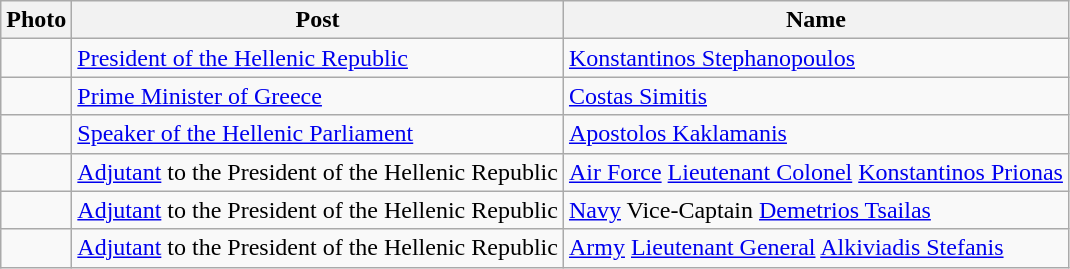<table class=wikitable>
<tr>
<th>Photo</th>
<th>Post</th>
<th>Name</th>
</tr>
<tr>
<td></td>
<td><a href='#'>President of the Hellenic Republic</a></td>
<td><a href='#'>Konstantinos Stephanopoulos</a></td>
</tr>
<tr>
<td></td>
<td><a href='#'>Prime Minister of Greece</a></td>
<td><a href='#'>Costas Simitis</a></td>
</tr>
<tr>
<td></td>
<td><a href='#'>Speaker of the Hellenic Parliament</a></td>
<td><a href='#'>Apostolos Kaklamanis</a></td>
</tr>
<tr>
<td></td>
<td><a href='#'>Adjutant</a> to the President of the Hellenic Republic</td>
<td><a href='#'>Air Force</a> <a href='#'>Lieutenant Colonel</a> <a href='#'>Konstantinos Prionas</a></td>
</tr>
<tr>
<td></td>
<td><a href='#'>Adjutant</a> to the President of the Hellenic Republic</td>
<td><a href='#'>Navy</a> Vice-Captain <a href='#'>Demetrios Tsailas</a></td>
</tr>
<tr>
<td></td>
<td><a href='#'>Adjutant</a> to the President of the Hellenic Republic</td>
<td><a href='#'>Army</a> <a href='#'>Lieutenant General</a> <a href='#'>Alkiviadis Stefanis</a></td>
</tr>
</table>
